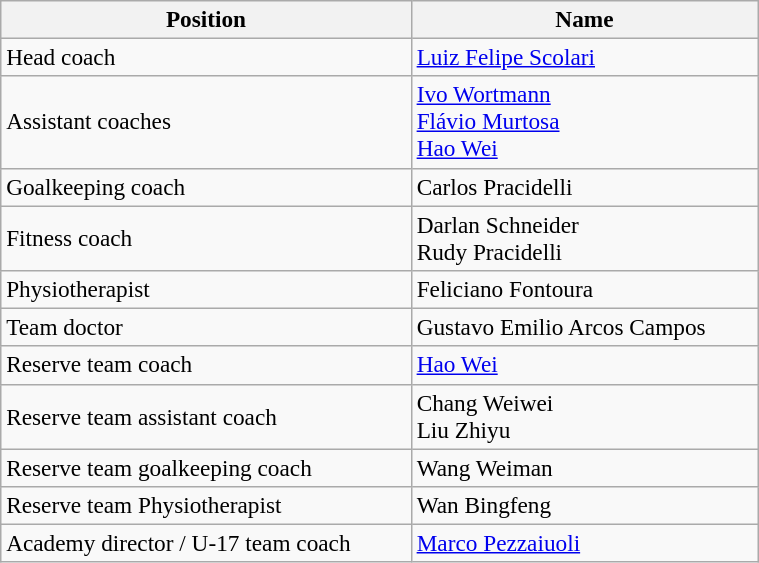<table class="wikitable" style="text-align: left; font-size:97%" width=40%>
<tr>
<th>Position</th>
<th>Name</th>
</tr>
<tr>
<td>Head coach</td>
<td> <a href='#'>Luiz Felipe Scolari</a></td>
</tr>
<tr>
<td>Assistant coaches</td>
<td> <a href='#'>Ivo Wortmann</a><br> <a href='#'>Flávio Murtosa</a><br> <a href='#'>Hao Wei</a></td>
</tr>
<tr>
<td>Goalkeeping coach</td>
<td> Carlos Pracidelli</td>
</tr>
<tr>
<td>Fitness coach</td>
<td> Darlan Schneider<br> Rudy Pracidelli</td>
</tr>
<tr>
<td>Physiotherapist</td>
<td> Feliciano Fontoura</td>
</tr>
<tr>
<td>Team doctor</td>
<td> Gustavo Emilio Arcos Campos</td>
</tr>
<tr>
<td>Reserve team coach</td>
<td> <a href='#'>Hao Wei</a></td>
</tr>
<tr>
<td>Reserve team assistant coach</td>
<td> Chang Weiwei<br> Liu Zhiyu</td>
</tr>
<tr>
<td>Reserve team goalkeeping coach</td>
<td> Wang Weiman</td>
</tr>
<tr>
<td>Reserve team Physiotherapist</td>
<td> Wan Bingfeng</td>
</tr>
<tr>
<td>Academy director / U-17 team coach</td>
<td> <a href='#'>Marco Pezzaiuoli</a></td>
</tr>
</table>
